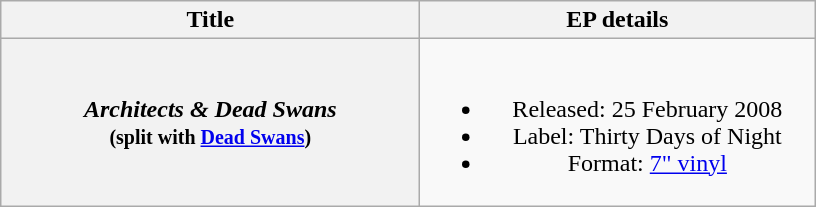<table class="wikitable plainrowheaders" style="text-align:center;">
<tr>
<th scope="col" style="width:17em;">Title</th>
<th scope="col" style="width:16em;">EP details</th>
</tr>
<tr>
<th scope="row"><em>Architects & Dead Swans</em><br><small>(split with <a href='#'>Dead Swans</a>)</small></th>
<td><br><ul><li>Released: 25 February 2008</li><li>Label: Thirty Days of Night</li><li>Format: <a href='#'>7" vinyl</a></li></ul></td>
</tr>
</table>
